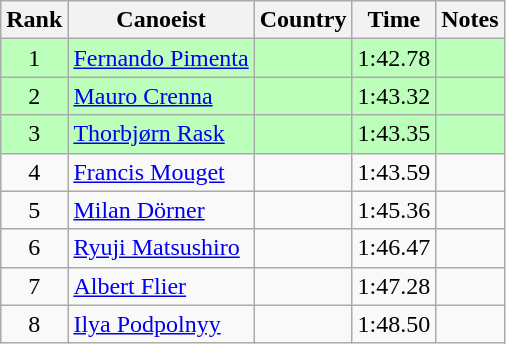<table class="wikitable" style="text-align:center">
<tr>
<th>Rank</th>
<th>Canoeist</th>
<th>Country</th>
<th>Time</th>
<th>Notes</th>
</tr>
<tr bgcolor=bbffbb>
<td>1</td>
<td align="left"><a href='#'>Fernando Pimenta</a></td>
<td align="left"></td>
<td>1:42.78</td>
<td></td>
</tr>
<tr bgcolor=bbffbb>
<td>2</td>
<td align="left"><a href='#'>Mauro Crenna</a></td>
<td align="left"></td>
<td>1:43.32</td>
<td></td>
</tr>
<tr bgcolor=bbffbb>
<td>3</td>
<td align="left"><a href='#'>Thorbjørn Rask</a></td>
<td align="left"></td>
<td>1:43.35</td>
<td></td>
</tr>
<tr>
<td>4</td>
<td align="left"><a href='#'>Francis Mouget</a></td>
<td align="left"></td>
<td>1:43.59</td>
<td></td>
</tr>
<tr>
<td>5</td>
<td align="left"><a href='#'>Milan Dörner</a></td>
<td align="left"></td>
<td>1:45.36</td>
<td></td>
</tr>
<tr>
<td>6</td>
<td align="left"><a href='#'>Ryuji Matsushiro</a></td>
<td align="left"></td>
<td>1:46.47</td>
<td></td>
</tr>
<tr>
<td>7</td>
<td align="left"><a href='#'>Albert Flier</a></td>
<td align="left"></td>
<td>1:47.28</td>
<td></td>
</tr>
<tr>
<td>8</td>
<td align="left"><a href='#'>Ilya Podpolnyy</a></td>
<td align="left"></td>
<td>1:48.50</td>
<td></td>
</tr>
</table>
